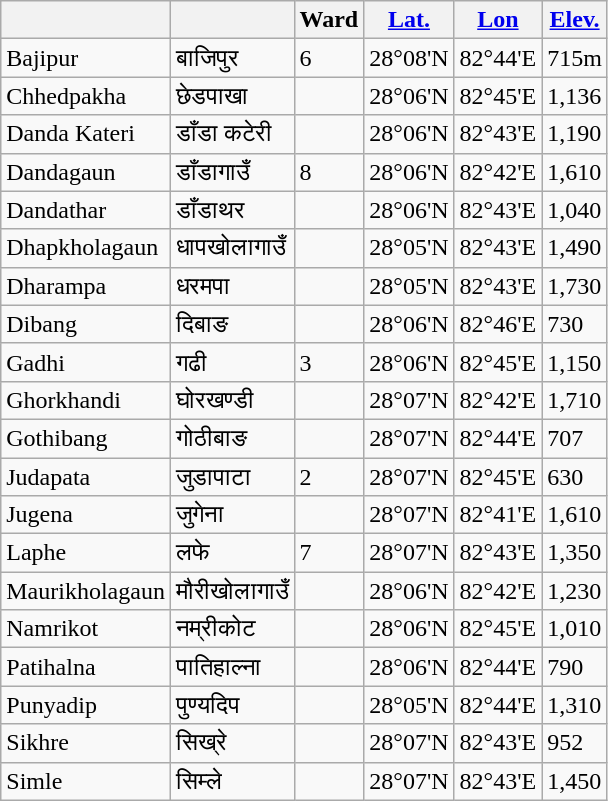<table class="wikitable">
<tr>
<th></th>
<th></th>
<th>Ward</th>
<th><a href='#'>Lat.</a></th>
<th><a href='#'>Lon</a></th>
<th><a href='#'>Elev.</a></th>
</tr>
<tr>
<td>Bajipur</td>
<td>बाजिपुर</td>
<td>6</td>
<td>28°08'N</td>
<td>82°44'E</td>
<td> 715m</td>
</tr>
<tr>
<td>Chhedpakha</td>
<td>छेडपाखा</td>
<td></td>
<td>28°06'N</td>
<td>82°45'E</td>
<td>1,136</td>
</tr>
<tr>
<td>Danda Kateri</td>
<td>डाँडा कटेरी</td>
<td></td>
<td>28°06'N</td>
<td>82°43'E</td>
<td>1,190</td>
</tr>
<tr>
<td>Dandagaun</td>
<td>डाँडागाउँ</td>
<td>8</td>
<td>28°06'N</td>
<td>82°42'E</td>
<td>1,610</td>
</tr>
<tr>
<td>Dandathar</td>
<td>डाँडाथर</td>
<td></td>
<td>28°06'N</td>
<td>82°43'E</td>
<td>1,040</td>
</tr>
<tr>
<td>Dhapkholagaun</td>
<td>धापखोलागाउँ</td>
<td></td>
<td>28°05'N</td>
<td>82°43'E</td>
<td>1,490</td>
</tr>
<tr>
<td>Dharampa</td>
<td>धरमपा</td>
<td></td>
<td>28°05'N</td>
<td>82°43'E</td>
<td>1,730</td>
</tr>
<tr>
<td>Dibang</td>
<td>दिबाङ</td>
<td></td>
<td>28°06'N</td>
<td>82°46'E</td>
<td> 730</td>
</tr>
<tr>
<td>Gadhi</td>
<td>गढी</td>
<td>3</td>
<td>28°06'N</td>
<td>82°45'E</td>
<td>1,150</td>
</tr>
<tr>
<td>Ghorkhandi</td>
<td>घोरखण्डी</td>
<td></td>
<td>28°07'N</td>
<td>82°42'E</td>
<td>1,710</td>
</tr>
<tr>
<td>Gothibang</td>
<td>गोठीबाङ</td>
<td></td>
<td>28°07'N</td>
<td>82°44'E</td>
<td> 707</td>
</tr>
<tr>
<td>Judapata</td>
<td>जुडापाटा</td>
<td>2</td>
<td>28°07'N</td>
<td>82°45'E</td>
<td> 630</td>
</tr>
<tr>
<td>Jugena</td>
<td>जुगेना</td>
<td></td>
<td>28°07'N</td>
<td>82°41'E</td>
<td>1,610</td>
</tr>
<tr>
<td>Laphe</td>
<td>लफे</td>
<td>7</td>
<td>28°07'N</td>
<td>82°43'E</td>
<td>1,350</td>
</tr>
<tr>
<td>Maurikholagaun</td>
<td>मौरीखोलागाउँ</td>
<td></td>
<td>28°06'N</td>
<td>82°42'E</td>
<td>1,230</td>
</tr>
<tr>
<td>Namrikot</td>
<td>नम्रीकोट</td>
<td></td>
<td>28°06'N</td>
<td>82°45'E</td>
<td>1,010</td>
</tr>
<tr>
<td>Patihalna</td>
<td>पातिहाल्ना</td>
<td></td>
<td>28°06'N</td>
<td>82°44'E</td>
<td> 790</td>
</tr>
<tr>
<td>Punyadip</td>
<td>पुण्यदिप</td>
<td></td>
<td>28°05'N</td>
<td>82°44'E</td>
<td>1,310</td>
</tr>
<tr>
<td>Sikhre</td>
<td>सिख्रे</td>
<td></td>
<td>28°07'N</td>
<td>82°43'E</td>
<td> 952</td>
</tr>
<tr>
<td>Simle</td>
<td>सिम्ले</td>
<td></td>
<td>28°07'N</td>
<td>82°43'E</td>
<td>1,450</td>
</tr>
</table>
